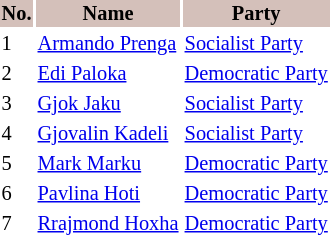<table class="toccolours" style="margin-bottom: 1em; font-size: 85%;">
<tr style="background:#d4c0ba;">
<th>No.</th>
<th>Name</th>
<th>Party</th>
</tr>
<tr>
<td>1</td>
<td><a href='#'>Armando Prenga</a></td>
<td><a href='#'>Socialist Party</a></td>
</tr>
<tr>
<td>2</td>
<td><a href='#'>Edi Paloka</a></td>
<td><a href='#'>Democratic Party</a></td>
</tr>
<tr>
<td>3</td>
<td><a href='#'>Gjok Jaku</a></td>
<td><a href='#'>Socialist Party</a></td>
</tr>
<tr>
<td>4</td>
<td><a href='#'>Gjovalin Kadeli</a></td>
<td><a href='#'>Socialist Party</a></td>
</tr>
<tr>
<td>5</td>
<td><a href='#'>Mark Marku</a></td>
<td><a href='#'>Democratic Party</a></td>
</tr>
<tr>
<td>6</td>
<td><a href='#'>Pavlina Hoti</a></td>
<td><a href='#'>Democratic Party</a></td>
</tr>
<tr>
<td>7</td>
<td><a href='#'>Rrajmond Hoxha</a></td>
<td><a href='#'>Democratic Party</a></td>
</tr>
</table>
